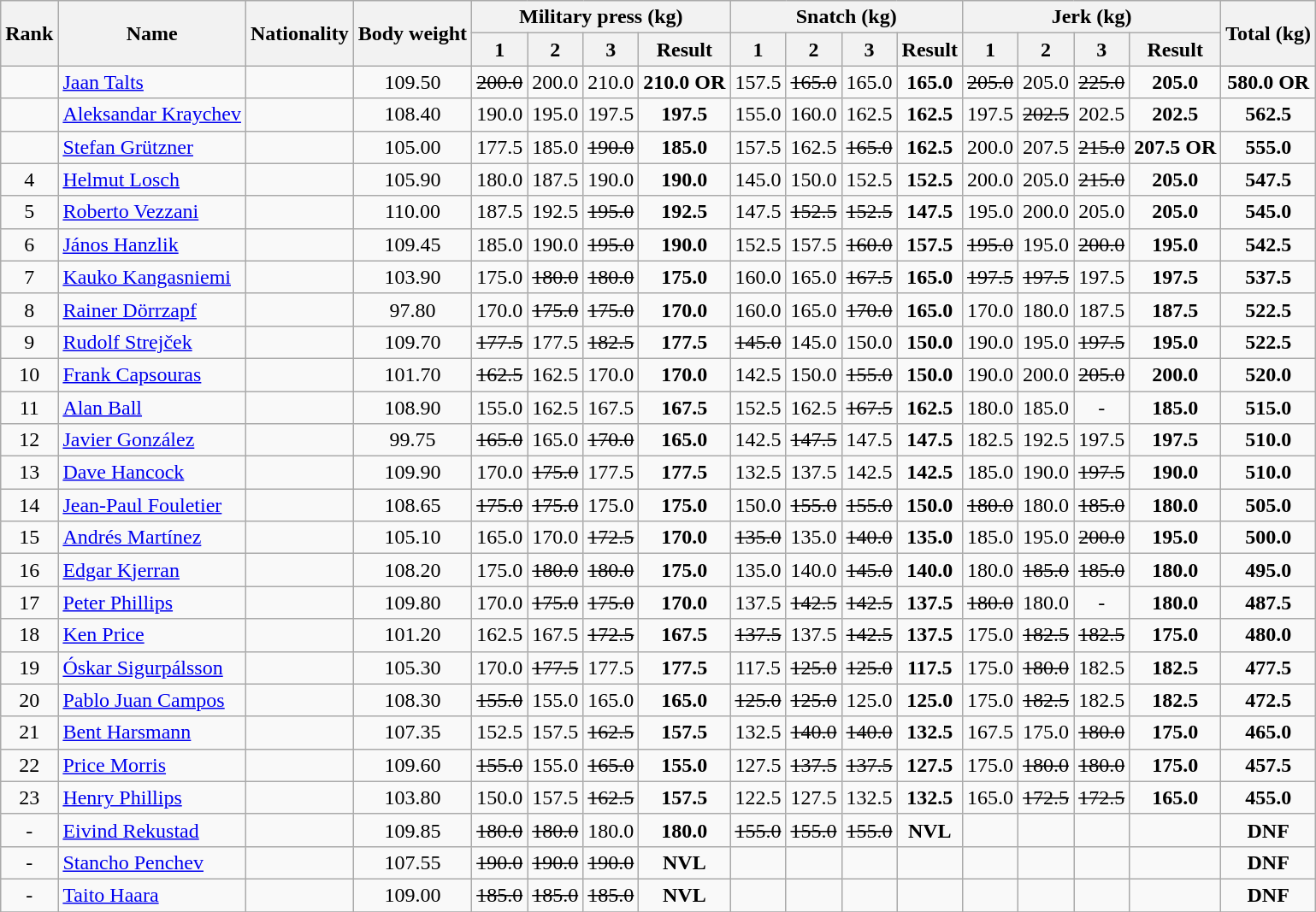<table class="wikitable sortable" style="text-align:center">
<tr>
<th rowspan=2>Rank</th>
<th rowspan=2>Name</th>
<th rowspan=2>Nationality</th>
<th rowspan=2>Body weight</th>
<th colspan=4>Military press (kg)</th>
<th colspan=4>Snatch (kg)</th>
<th colspan=4>Jerk (kg)</th>
<th rowspan=2>Total (kg)</th>
</tr>
<tr>
<th>1</th>
<th>2</th>
<th>3</th>
<th>Result</th>
<th>1</th>
<th>2</th>
<th>3</th>
<th>Result</th>
<th>1</th>
<th>2</th>
<th>3</th>
<th>Result</th>
</tr>
<tr>
<td></td>
<td align=left><a href='#'>Jaan Talts</a></td>
<td align=left></td>
<td>109.50</td>
<td><s>200.0 </s></td>
<td>200.0</td>
<td>210.0</td>
<td><strong>210.0 OR </strong></td>
<td>157.5</td>
<td><s>165.0 </s></td>
<td>165.0</td>
<td><strong>165.0</strong></td>
<td><s>205.0 </s></td>
<td>205.0</td>
<td><s>225.0 </s></td>
<td><strong>205.0</strong></td>
<td><strong>580.0 OR</strong></td>
</tr>
<tr>
<td></td>
<td align=left><a href='#'>Aleksandar Kraychev</a></td>
<td align=left></td>
<td>108.40</td>
<td>190.0</td>
<td>195.0</td>
<td>197.5</td>
<td><strong>197.5</strong></td>
<td>155.0</td>
<td>160.0</td>
<td>162.5</td>
<td><strong>162.5</strong></td>
<td>197.5</td>
<td><s>202.5 </s></td>
<td>202.5</td>
<td><strong>202.5</strong></td>
<td><strong>562.5</strong></td>
</tr>
<tr>
<td></td>
<td align=left><a href='#'>Stefan Grützner</a></td>
<td align=left></td>
<td>105.00</td>
<td>177.5</td>
<td>185.0</td>
<td><s>190.0 </s></td>
<td><strong>185.0</strong></td>
<td>157.5</td>
<td>162.5</td>
<td><s>165.0 </s></td>
<td><strong>162.5</strong></td>
<td>200.0</td>
<td>207.5</td>
<td><s>215.0 </s></td>
<td><strong>207.5 OR </strong></td>
<td><strong>555.0</strong></td>
</tr>
<tr>
<td>4</td>
<td align=left><a href='#'>Helmut Losch</a></td>
<td align=left></td>
<td>105.90</td>
<td>180.0</td>
<td>187.5</td>
<td>190.0</td>
<td><strong>190.0</strong></td>
<td>145.0</td>
<td>150.0</td>
<td>152.5</td>
<td><strong>152.5</strong></td>
<td>200.0</td>
<td>205.0</td>
<td><s>215.0 </s></td>
<td><strong>205.0</strong></td>
<td><strong>547.5</strong></td>
</tr>
<tr>
<td>5</td>
<td align=left><a href='#'>Roberto Vezzani</a></td>
<td align=left></td>
<td>110.00</td>
<td>187.5</td>
<td>192.5</td>
<td><s>195.0 </s></td>
<td><strong>192.5</strong></td>
<td>147.5</td>
<td><s>152.5 </s></td>
<td><s>152.5 </s></td>
<td><strong>147.5</strong></td>
<td>195.0</td>
<td>200.0</td>
<td>205.0</td>
<td><strong>205.0</strong></td>
<td><strong>545.0</strong></td>
</tr>
<tr>
<td>6</td>
<td align=left><a href='#'>János Hanzlik</a></td>
<td align=left></td>
<td>109.45</td>
<td>185.0</td>
<td>190.0</td>
<td><s>195.0 </s></td>
<td><strong>190.0</strong></td>
<td>152.5</td>
<td>157.5</td>
<td><s>160.0 </s></td>
<td><strong>157.5</strong></td>
<td><s>195.0 </s></td>
<td>195.0</td>
<td><s>200.0 </s></td>
<td><strong>195.0</strong></td>
<td><strong>542.5</strong></td>
</tr>
<tr>
<td>7</td>
<td align=left><a href='#'>Kauko Kangasniemi</a></td>
<td align=left></td>
<td>103.90</td>
<td>175.0</td>
<td><s>180.0 </s></td>
<td><s>180.0 </s></td>
<td><strong>175.0</strong></td>
<td>160.0</td>
<td>165.0</td>
<td><s>167.5 </s></td>
<td><strong>165.0</strong></td>
<td><s>197.5 </s></td>
<td><s>197.5 </s></td>
<td>197.5</td>
<td><strong>197.5</strong></td>
<td><strong>537.5</strong></td>
</tr>
<tr>
<td>8</td>
<td align=left><a href='#'>Rainer Dörrzapf</a></td>
<td align=left></td>
<td>97.80</td>
<td>170.0</td>
<td><s>175.0 </s></td>
<td><s>175.0 </s></td>
<td><strong>170.0</strong></td>
<td>160.0</td>
<td>165.0</td>
<td><s>170.0 </s></td>
<td><strong>165.0</strong></td>
<td>170.0</td>
<td>180.0</td>
<td>187.5</td>
<td><strong>187.5</strong></td>
<td><strong>522.5</strong></td>
</tr>
<tr>
<td>9</td>
<td align=left><a href='#'>Rudolf Strejček</a></td>
<td align=left></td>
<td>109.70</td>
<td><s>177.5 </s></td>
<td>177.5</td>
<td><s>182.5 </s></td>
<td><strong>177.5</strong></td>
<td><s>145.0 </s></td>
<td>145.0</td>
<td>150.0</td>
<td><strong>150.0</strong></td>
<td>190.0</td>
<td>195.0</td>
<td><s>197.5 </s></td>
<td><strong>195.0</strong></td>
<td><strong>522.5</strong></td>
</tr>
<tr>
<td>10</td>
<td align=left><a href='#'>Frank Capsouras</a></td>
<td align=left></td>
<td>101.70</td>
<td><s>162.5 </s></td>
<td>162.5</td>
<td>170.0</td>
<td><strong>170.0</strong></td>
<td>142.5</td>
<td>150.0</td>
<td><s>155.0 </s></td>
<td><strong>150.0</strong></td>
<td>190.0</td>
<td>200.0</td>
<td><s>205.0 </s></td>
<td><strong>200.0</strong></td>
<td><strong>520.0</strong></td>
</tr>
<tr>
<td>11</td>
<td align=left><a href='#'>Alan Ball</a></td>
<td align=left></td>
<td>108.90</td>
<td>155.0</td>
<td>162.5</td>
<td>167.5</td>
<td><strong>167.5</strong></td>
<td>152.5</td>
<td>162.5</td>
<td><s>167.5 </s></td>
<td><strong>162.5</strong></td>
<td>180.0</td>
<td>185.0</td>
<td>-</td>
<td><strong>185.0</strong></td>
<td><strong>515.0</strong></td>
</tr>
<tr>
<td>12</td>
<td align=left><a href='#'>Javier González</a></td>
<td align=left></td>
<td>99.75</td>
<td><s>165.0 </s></td>
<td>165.0</td>
<td><s>170.0 </s></td>
<td><strong>165.0</strong></td>
<td>142.5</td>
<td><s>147.5 </s></td>
<td>147.5</td>
<td><strong>147.5</strong></td>
<td>182.5</td>
<td>192.5</td>
<td>197.5</td>
<td><strong>197.5</strong></td>
<td><strong>510.0</strong></td>
</tr>
<tr>
<td>13</td>
<td align=left><a href='#'>Dave Hancock</a></td>
<td align=left></td>
<td>109.90</td>
<td>170.0</td>
<td><s>175.0 </s></td>
<td>177.5</td>
<td><strong>177.5</strong></td>
<td>132.5</td>
<td>137.5</td>
<td>142.5</td>
<td><strong>142.5</strong></td>
<td>185.0</td>
<td>190.0</td>
<td><s>197.5 </s></td>
<td><strong>190.0</strong></td>
<td><strong>510.0</strong></td>
</tr>
<tr>
<td>14</td>
<td align=left><a href='#'>Jean-Paul Fouletier</a></td>
<td align=left></td>
<td>108.65</td>
<td><s>175.0 </s></td>
<td><s>175.0 </s></td>
<td>175.0</td>
<td><strong>175.0</strong></td>
<td>150.0</td>
<td><s>155.0 </s></td>
<td><s>155.0 </s></td>
<td><strong>150.0</strong></td>
<td><s>180.0 </s></td>
<td>180.0</td>
<td><s>185.0 </s></td>
<td><strong>180.0</strong></td>
<td><strong>505.0</strong></td>
</tr>
<tr>
<td>15</td>
<td align=left><a href='#'>Andrés Martínez</a></td>
<td align=left></td>
<td>105.10</td>
<td>165.0</td>
<td>170.0</td>
<td><s>172.5 </s></td>
<td><strong>170.0</strong></td>
<td><s>135.0 </s></td>
<td>135.0</td>
<td><s>140.0 </s></td>
<td><strong>135.0</strong></td>
<td>185.0</td>
<td>195.0</td>
<td><s>200.0 </s></td>
<td><strong>195.0</strong></td>
<td><strong>500.0</strong></td>
</tr>
<tr>
<td>16</td>
<td align=left><a href='#'>Edgar Kjerran</a></td>
<td align=left></td>
<td>108.20</td>
<td>175.0</td>
<td><s>180.0 </s></td>
<td><s>180.0 </s></td>
<td><strong>175.0</strong></td>
<td>135.0</td>
<td>140.0</td>
<td><s>145.0 </s></td>
<td><strong>140.0</strong></td>
<td>180.0</td>
<td><s>185.0 </s></td>
<td><s>185.0 </s></td>
<td><strong>180.0</strong></td>
<td><strong>495.0</strong></td>
</tr>
<tr>
<td>17</td>
<td align=left><a href='#'>Peter Phillips</a></td>
<td align=left></td>
<td>109.80</td>
<td>170.0</td>
<td><s>175.0 </s></td>
<td><s>175.0 </s></td>
<td><strong>170.0</strong></td>
<td>137.5</td>
<td><s>142.5 </s></td>
<td><s>142.5 </s></td>
<td><strong>137.5</strong></td>
<td><s>180.0 </s></td>
<td>180.0</td>
<td>-</td>
<td><strong>180.0</strong></td>
<td><strong>487.5</strong></td>
</tr>
<tr>
<td>18</td>
<td align=left><a href='#'>Ken Price</a></td>
<td align=left></td>
<td>101.20</td>
<td>162.5</td>
<td>167.5</td>
<td><s>172.5 </s></td>
<td><strong>167.5</strong></td>
<td><s>137.5 </s></td>
<td>137.5</td>
<td><s>142.5 </s></td>
<td><strong>137.5</strong></td>
<td>175.0</td>
<td><s>182.5 </s></td>
<td><s>182.5 </s></td>
<td><strong>175.0</strong></td>
<td><strong>480.0</strong></td>
</tr>
<tr>
<td>19</td>
<td align=left><a href='#'>Óskar Sigurpálsson</a></td>
<td align=left></td>
<td>105.30</td>
<td>170.0</td>
<td><s>177.5 </s></td>
<td>177.5</td>
<td><strong>177.5</strong></td>
<td>117.5</td>
<td><s>125.0 </s></td>
<td><s>125.0 </s></td>
<td><strong>117.5</strong></td>
<td>175.0</td>
<td><s>180.0 </s></td>
<td>182.5</td>
<td><strong>182.5</strong></td>
<td><strong>477.5</strong></td>
</tr>
<tr>
<td>20</td>
<td align=left><a href='#'>Pablo Juan Campos</a></td>
<td align=left></td>
<td>108.30</td>
<td><s>155.0 </s></td>
<td>155.0</td>
<td>165.0</td>
<td><strong>165.0</strong></td>
<td><s>125.0 </s></td>
<td><s>125.0 </s></td>
<td>125.0</td>
<td><strong>125.0</strong></td>
<td>175.0</td>
<td><s>182.5 </s></td>
<td>182.5</td>
<td><strong>182.5</strong></td>
<td><strong>472.5</strong></td>
</tr>
<tr>
<td>21</td>
<td align=left><a href='#'>Bent Harsmann</a></td>
<td align=left></td>
<td>107.35</td>
<td>152.5</td>
<td>157.5</td>
<td><s>162.5 </s></td>
<td><strong>157.5</strong></td>
<td>132.5</td>
<td><s>140.0 </s></td>
<td><s>140.0 </s></td>
<td><strong>132.5</strong></td>
<td>167.5</td>
<td>175.0</td>
<td><s>180.0 </s></td>
<td><strong>175.0</strong></td>
<td><strong>465.0</strong></td>
</tr>
<tr>
<td>22</td>
<td align=left><a href='#'>Price Morris</a></td>
<td align=left></td>
<td>109.60</td>
<td><s>155.0 </s></td>
<td>155.0</td>
<td><s>165.0 </s></td>
<td><strong>155.0</strong></td>
<td>127.5</td>
<td><s>137.5 </s></td>
<td><s>137.5 </s></td>
<td><strong>127.5</strong></td>
<td>175.0</td>
<td><s>180.0 </s></td>
<td><s>180.0 </s></td>
<td><strong>175.0</strong></td>
<td><strong>457.5</strong></td>
</tr>
<tr>
<td>23</td>
<td align=left><a href='#'>Henry Phillips</a></td>
<td align=left></td>
<td>103.80</td>
<td>150.0</td>
<td>157.5</td>
<td><s>162.5 </s></td>
<td><strong>157.5</strong></td>
<td>122.5</td>
<td>127.5</td>
<td>132.5</td>
<td><strong>132.5</strong></td>
<td>165.0</td>
<td><s>172.5 </s></td>
<td><s>172.5 </s></td>
<td><strong>165.0</strong></td>
<td><strong>455.0</strong></td>
</tr>
<tr>
<td>-</td>
<td align=left><a href='#'>Eivind Rekustad</a></td>
<td align=left></td>
<td>109.85</td>
<td><s>180.0 </s></td>
<td><s>180.0 </s></td>
<td>180.0</td>
<td><strong>180.0</strong></td>
<td><s>155.0 </s></td>
<td><s>155.0 </s></td>
<td><s>155.0 </s></td>
<td><strong>NVL </strong></td>
<td></td>
<td></td>
<td></td>
<td><strong> </strong></td>
<td><strong>DNF</strong></td>
</tr>
<tr>
<td>-</td>
<td align=left><a href='#'>Stancho Penchev</a></td>
<td align=left></td>
<td>107.55</td>
<td><s>190.0 </s></td>
<td><s>190.0 </s></td>
<td><s>190.0 </s></td>
<td><strong>NVL </strong></td>
<td></td>
<td></td>
<td></td>
<td><strong> </strong></td>
<td></td>
<td></td>
<td></td>
<td><strong> </strong></td>
<td><strong>DNF</strong></td>
</tr>
<tr>
<td>-</td>
<td align=left><a href='#'>Taito Haara</a></td>
<td align=left></td>
<td>109.00</td>
<td><s>185.0 </s></td>
<td><s>185.0 </s></td>
<td><s>185.0 </s></td>
<td><strong>NVL </strong></td>
<td></td>
<td></td>
<td></td>
<td><strong> </strong></td>
<td></td>
<td></td>
<td></td>
<td><strong> </strong></td>
<td><strong>DNF</strong></td>
</tr>
<tr>
</tr>
</table>
